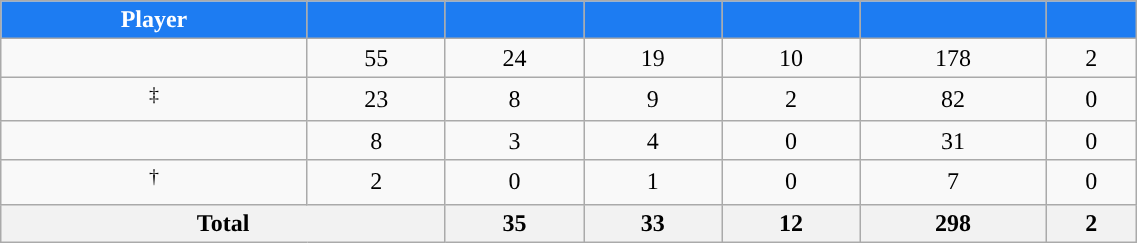<table class="wikitable sortable" style="width:60%; text-align:center;">
<tr>
<th style="color:white; background:#1D7CF2; ">Player</th>
<th style="color:white; background:#1D7CF2; "></th>
<th style="color:white; background:#1D7CF2; "></th>
<th style="color:white; background:#1D7CF2; "></th>
<th style="color:white; background:#1D7CF2; "></th>
<th style="color:white; background:#1D7CF2; "></th>
<th style="color:white; background:#1D7CF2; "></th>
</tr>
<tr>
<td></td>
<td>55</td>
<td>24</td>
<td>19</td>
<td>10</td>
<td>178</td>
<td>2</td>
</tr>
<tr>
<td><sup>‡</sup></td>
<td>23</td>
<td>8</td>
<td>9</td>
<td>2</td>
<td>82</td>
<td>0</td>
</tr>
<tr>
<td></td>
<td>8</td>
<td>3</td>
<td>4</td>
<td>0</td>
<td>31</td>
<td>0</td>
</tr>
<tr>
<td><sup>†</sup></td>
<td>2</td>
<td>0</td>
<td>1</td>
<td>0</td>
<td>7</td>
<td>0</td>
</tr>
<tr class="sortbottom">
<th colspan=2>Total</th>
<th>35</th>
<th>33</th>
<th>12</th>
<th>298</th>
<th>2</th>
</tr>
</table>
